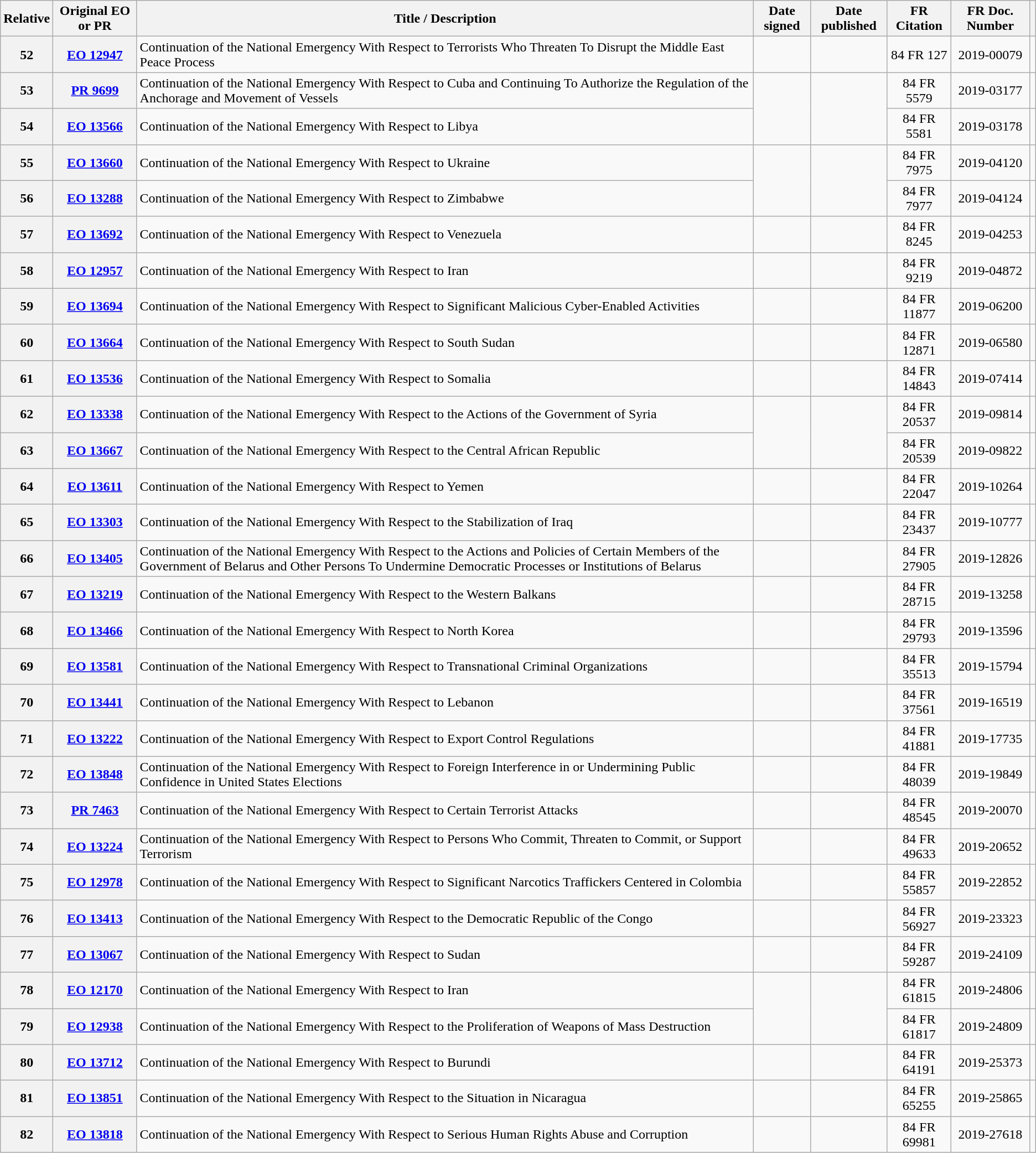<table class="wikitable sortable">
<tr style="text-align:center">
<th>Relative </th>
<th>Original EO or PR </th>
<th>Title / Description</th>
<th>Date signed</th>
<th>Date published</th>
<th>FR Citation</th>
<th>FR Doc. Number</th>
<th class="unsortable"></th>
</tr>
<tr style="text-align:center">
<th>52</th>
<th><a href='#'>EO 12947</a></th>
<td style="text-align:left">Continuation of the National Emergency With Respect to Terrorists Who Threaten To Disrupt the Middle East Peace Process</td>
<td></td>
<td></td>
<td>84 FR 127</td>
<td>2019-00079</td>
<td></td>
</tr>
<tr style="text-align:center">
<th>53</th>
<th><a href='#'>PR 9699</a></th>
<td style="text-align:left">Continuation of the National Emergency With Respect to Cuba and Continuing To Authorize the Regulation of the Anchorage and Movement of Vessels</td>
<td rowspan=2></td>
<td rowspan=2></td>
<td>84 FR 5579</td>
<td>2019-03177</td>
<td></td>
</tr>
<tr style="text-align:center">
<th>54</th>
<th><a href='#'>EO 13566</a></th>
<td style="text-align:left">Continuation of the National Emergency With Respect to Libya</td>
<td>84 FR 5581</td>
<td>2019-03178</td>
<td></td>
</tr>
<tr style="text-align:center">
<th>55</th>
<th><a href='#'>EO 13660</a></th>
<td style="text-align:left">Continuation of the National Emergency With Respect to Ukraine</td>
<td rowspan=2></td>
<td rowspan=2></td>
<td>84 FR 7975</td>
<td>2019-04120</td>
<td></td>
</tr>
<tr style="text-align:center">
<th>56</th>
<th><a href='#'>EO 13288</a></th>
<td style="text-align:left">Continuation of the National Emergency With Respect to Zimbabwe</td>
<td>84 FR 7977</td>
<td>2019-04124</td>
<td></td>
</tr>
<tr style="text-align:center">
<th>57</th>
<th><a href='#'>EO 13692</a></th>
<td style="text-align:left">Continuation of the National Emergency With Respect to Venezuela</td>
<td></td>
<td></td>
<td>84 FR 8245</td>
<td>2019-04253</td>
<td></td>
</tr>
<tr style="text-align:center">
<th>58</th>
<th><a href='#'>EO 12957</a></th>
<td style="text-align:left">Continuation of the National Emergency With Respect to Iran</td>
<td></td>
<td></td>
<td>84 FR 9219</td>
<td>2019-04872</td>
<td></td>
</tr>
<tr style="text-align:center">
<th>59</th>
<th><a href='#'>EO 13694</a></th>
<td style="text-align:left">Continuation of the National Emergency With Respect to Significant Malicious Cyber-Enabled Activities</td>
<td></td>
<td></td>
<td>84 FR 11877</td>
<td>2019-06200</td>
<td></td>
</tr>
<tr style="text-align:center">
<th>60</th>
<th><a href='#'>EO 13664</a></th>
<td style="text-align:left">Continuation of the National Emergency With Respect to South Sudan</td>
<td></td>
<td></td>
<td>84 FR 12871</td>
<td>2019-06580</td>
<td></td>
</tr>
<tr style="text-align:center">
<th>61</th>
<th><a href='#'>EO 13536</a></th>
<td style="text-align:left">Continuation of the National Emergency With Respect to Somalia</td>
<td></td>
<td></td>
<td>84 FR 14843</td>
<td>2019-07414</td>
<td></td>
</tr>
<tr style="text-align:center">
<th>62</th>
<th><a href='#'>EO 13338</a></th>
<td style="text-align:left">Continuation of the National Emergency With Respect to the Actions of the Government of Syria</td>
<td rowspan=2></td>
<td rowspan=2></td>
<td>84 FR 20537</td>
<td>2019-09814</td>
<td></td>
</tr>
<tr style="text-align:center">
<th>63</th>
<th><a href='#'>EO 13667</a></th>
<td style="text-align:left">Continuation of the National Emergency With Respect to the Central African Republic</td>
<td>84 FR 20539</td>
<td>2019-09822</td>
<td></td>
</tr>
<tr style="text-align:center">
<th>64</th>
<th><a href='#'>EO 13611</a></th>
<td style="text-align:left">Continuation of the National Emergency With Respect to Yemen</td>
<td></td>
<td></td>
<td>84 FR 22047</td>
<td>2019-10264</td>
<td></td>
</tr>
<tr style="text-align:center">
<th>65</th>
<th><a href='#'>EO 13303</a></th>
<td style="text-align:left">Continuation of the National Emergency With Respect to the Stabilization of Iraq</td>
<td></td>
<td></td>
<td>84 FR 23437</td>
<td>2019-10777</td>
<td></td>
</tr>
<tr style="text-align:center">
<th>66</th>
<th><a href='#'>EO 13405</a></th>
<td style="text-align:left">Continuation of the National Emergency With Respect to the Actions and Policies of Certain Members of the Government of Belarus and Other Persons To Undermine Democratic Processes or Institutions of Belarus</td>
<td></td>
<td></td>
<td>84 FR 27905</td>
<td>2019-12826</td>
<td></td>
</tr>
<tr style="text-align:center">
<th>67</th>
<th><a href='#'>EO 13219</a></th>
<td style="text-align:left">Continuation of the National Emergency With Respect to the Western Balkans</td>
<td></td>
<td></td>
<td>84 FR 28715</td>
<td>2019-13258</td>
<td></td>
</tr>
<tr style="text-align:center">
<th>68</th>
<th><a href='#'>EO 13466</a></th>
<td style="text-align:left">Continuation of the National Emergency With Respect to North Korea</td>
<td></td>
<td></td>
<td>84 FR 29793</td>
<td>2019-13596</td>
<td></td>
</tr>
<tr style="text-align:center">
<th>69</th>
<th><a href='#'>EO 13581</a></th>
<td style="text-align:left">Continuation of the National Emergency With Respect to Transnational Criminal Organizations</td>
<td></td>
<td></td>
<td>84 FR 35513</td>
<td>2019-15794</td>
<td></td>
</tr>
<tr style="text-align:center">
<th>70</th>
<th><a href='#'>EO 13441</a></th>
<td style="text-align:left">Continuation of the National Emergency With Respect to Lebanon</td>
<td></td>
<td></td>
<td>84 FR 37561</td>
<td>2019-16519</td>
<td></td>
</tr>
<tr style="text-align:center">
<th>71</th>
<th><a href='#'>EO 13222</a></th>
<td style="text-align:left">Continuation of the National Emergency With Respect to Export Control Regulations</td>
<td></td>
<td></td>
<td>84 FR 41881</td>
<td>2019-17735</td>
<td></td>
</tr>
<tr style="text-align:center">
<th>72</th>
<th><a href='#'>EO 13848</a></th>
<td style="text-align:left">Continuation of the National Emergency With Respect to Foreign Interference in or Undermining Public Confidence in United States Elections</td>
<td></td>
<td></td>
<td>84 FR 48039</td>
<td>2019-19849</td>
<td></td>
</tr>
<tr style="text-align:center">
<th>73</th>
<th><a href='#'>PR 7463</a></th>
<td style="text-align:left">Continuation of the National Emergency With Respect to Certain Terrorist Attacks</td>
<td></td>
<td></td>
<td>84 FR 48545</td>
<td>2019-20070</td>
<td></td>
</tr>
<tr style="text-align:center">
<th>74</th>
<th><a href='#'>EO 13224</a></th>
<td style="text-align:left">Continuation of the National Emergency With Respect to Persons Who Commit, Threaten to Commit, or Support Terrorism</td>
<td></td>
<td></td>
<td>84 FR 49633</td>
<td>2019-20652</td>
<td></td>
</tr>
<tr style="text-align:center">
<th>75</th>
<th><a href='#'>EO 12978</a></th>
<td style="text-align:left">Continuation of the National Emergency With Respect to Significant Narcotics Traffickers Centered in Colombia</td>
<td></td>
<td></td>
<td>84 FR 55857</td>
<td>2019-22852</td>
<td></td>
</tr>
<tr style="text-align:center">
<th>76</th>
<th><a href='#'>EO 13413</a></th>
<td style="text-align:left">Continuation of the National Emergency With Respect to the Democratic Republic of the Congo</td>
<td></td>
<td></td>
<td>84 FR 56927</td>
<td>2019-23323</td>
<td></td>
</tr>
<tr style="text-align:center">
<th>77</th>
<th><a href='#'>EO 13067</a></th>
<td style="text-align:left">Continuation of the National Emergency With Respect to Sudan</td>
<td></td>
<td></td>
<td>84 FR 59287</td>
<td>2019-24109</td>
<td></td>
</tr>
<tr style="text-align:center">
<th>78</th>
<th><a href='#'>EO 12170</a></th>
<td style="text-align:left">Continuation of the National Emergency With Respect to Iran</td>
<td rowspan=2></td>
<td rowspan=2></td>
<td>84 FR 61815</td>
<td>2019-24806</td>
<td></td>
</tr>
<tr style="text-align:center">
<th>79</th>
<th><a href='#'>EO 12938</a></th>
<td style="text-align:left">Continuation of the National Emergency With Respect to the Proliferation of Weapons of Mass Destruction</td>
<td>84 FR 61817</td>
<td>2019-24809</td>
<td></td>
</tr>
<tr style="text-align:center">
<th>80</th>
<th><a href='#'>EO 13712</a></th>
<td style="text-align:left">Continuation of the National Emergency With Respect to Burundi</td>
<td></td>
<td></td>
<td>84 FR 64191</td>
<td>2019-25373</td>
<td></td>
</tr>
<tr style="text-align:center">
<th>81</th>
<th><a href='#'>EO 13851</a></th>
<td style="text-align:left">Continuation of the National Emergency With Respect to the Situation in Nicaragua</td>
<td></td>
<td></td>
<td>84 FR 65255</td>
<td>2019-25865</td>
<td></td>
</tr>
<tr style="text-align:center">
<th>82</th>
<th><a href='#'>EO 13818</a></th>
<td style="text-align:left">Continuation of the National Emergency With Respect to Serious Human Rights Abuse and Corruption</td>
<td></td>
<td></td>
<td>84 FR 69981</td>
<td>2019-27618</td>
<td></td>
</tr>
</table>
